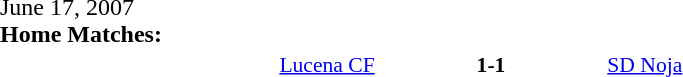<table width=100% cellspacing=1>
<tr>
<th width=20%></th>
<th width=12%></th>
<th width=20%></th>
<th></th>
</tr>
<tr>
<td>June 17, 2007<br><strong>Home Matches:</strong></td>
</tr>
<tr style=font-size:90%>
<td align=right><a href='#'>Lucena CF</a></td>
<td align=center><strong>1-1</strong></td>
<td><a href='#'>SD Noja</a></td>
</tr>
</table>
